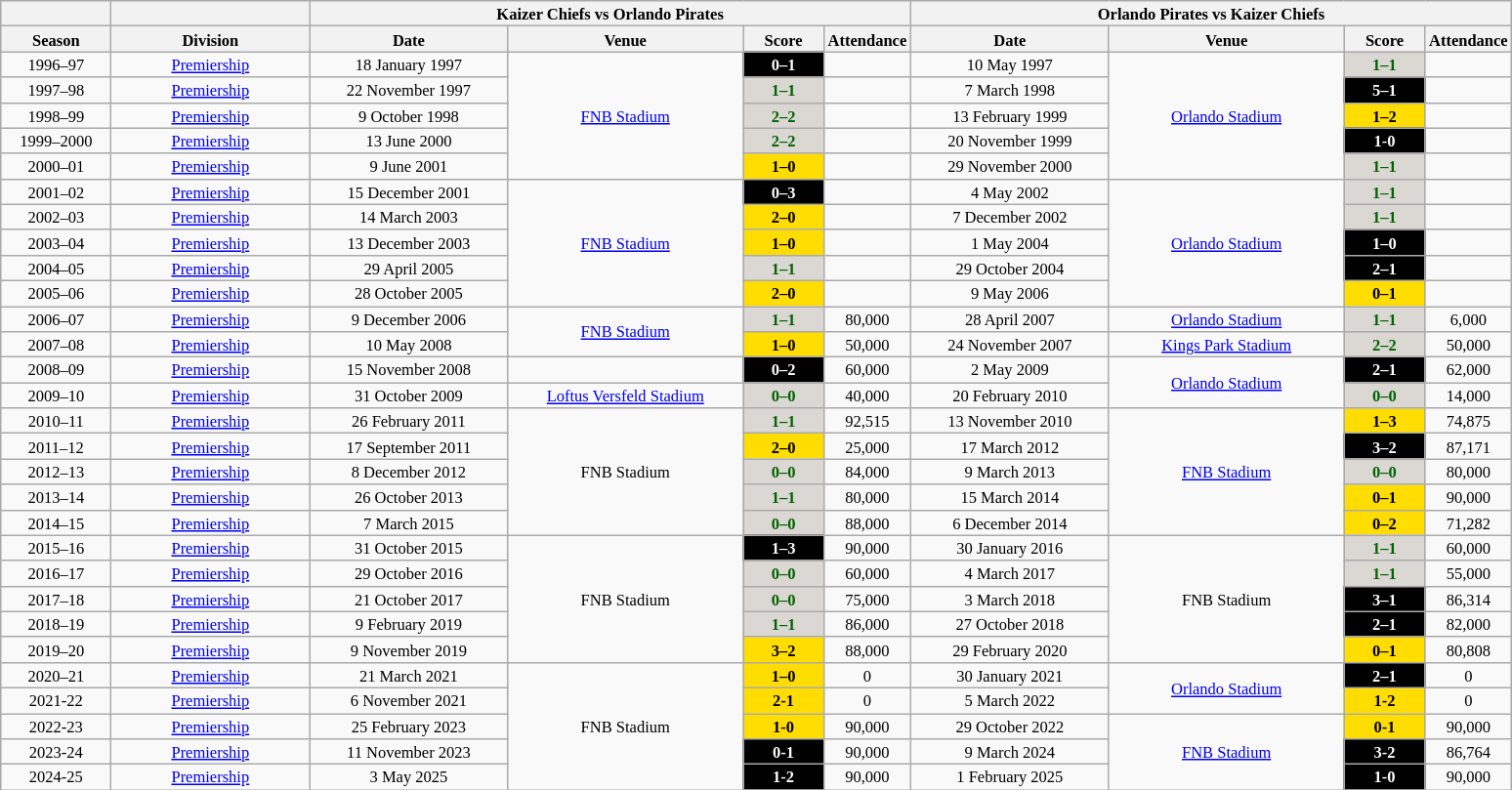<table class="wikitable" style="text-align: center; font-size: 11px">
<tr bgcolor=#f5f5f5>
<th></th>
<th></th>
<th colspan=4>Kaizer Chiefs vs Orlando Pirates</th>
<th colspan=5>Orlando Pirates vs Kaizer Chiefs</th>
</tr>
<tr>
<th width="70">Season</th>
<th width="130">Division</th>
<th width="130">Date</th>
<th width="155">Venue</th>
<th width="50">Score</th>
<th width="40">Attendance</th>
<th width="130">Date</th>
<th width="155">Venue</th>
<th width="50">Score</th>
<th width="40">Attendance</th>
</tr>
<tr>
<td rowspan=1>1996–97</td>
<td rowspan=1><a href='#'> Premiership</a></td>
<td>18 January 1997</td>
<td rowspan=5><a href='#'>FNB Stadium</a></td>
<td style="background:#000000;color:#fff;"><strong>0–1</strong></td>
<td></td>
<td rowspan=1>10 May 1997</td>
<td rowspan=5><a href='#'>Orlando Stadium</a></td>
<td style="background:#DBD7D2;color:#006400;"><strong>1–1</strong></td>
<td></td>
</tr>
<tr>
<td rowspan=1>1997–98</td>
<td rowspan=1><a href='#'>Premiership</a></td>
<td>22 November 1997</td>
<td style="background:#DBD7D2;color:#006400;"><strong>1–1</strong></td>
<td></td>
<td>7 March 1998</td>
<td style="background:#000000;color:#fff;"><strong>5–1</strong></td>
<td></td>
</tr>
<tr>
<td rowspan=1>1998–99</td>
<td rowspan=1><a href='#'>Premiership</a></td>
<td>9 October 1998</td>
<td style="background:#DBD7D2;color:#006400;"><strong>2–2</strong></td>
<td></td>
<td>13 February 1999</td>
<td style="background:#ffdd00;color:#000;"><strong>1–2</strong></td>
<td></td>
</tr>
<tr>
<td rowspan=1>1999–2000</td>
<td rowspan=1><a href='#'>Premiership</a></td>
<td>13 June 2000</td>
<td style="background:#DBD7D2;color:#006400;"><strong>2–2</strong></td>
<td></td>
<td>20 November 1999</td>
<td style="background:#000000;color:#fff;"><strong>1-0</strong></td>
<td></td>
</tr>
<tr>
<td rowspan=1>2000–01</td>
<td rowspan=1><a href='#'>Premiership</a></td>
<td>9 June 2001</td>
<td style="background:#ffdd00;color:#000;"><strong>1–0</strong></td>
<td></td>
<td>29 November 2000</td>
<td style="background:#DBD7D2;color:#006400;"><strong>1–1</strong></td>
<td></td>
</tr>
<tr>
<td rowspan=1>2001–02</td>
<td rowspan=1><a href='#'>Premiership</a></td>
<td>15 December 2001</td>
<td rowspan=5><a href='#'>FNB Stadium</a></td>
<td style="background:#000000;color:#fff;"><strong>0–3</strong></td>
<td></td>
<td>4 May 2002</td>
<td rowspan=5><a href='#'>Orlando Stadium</a></td>
<td style="background:#DBD7D2;color:#006400;"><strong>1–1</strong></td>
<td></td>
</tr>
<tr>
<td rowspan=1>2002–03</td>
<td rowspan=1><a href='#'>Premiership</a></td>
<td>14 March 2003</td>
<td style="background:#ffdd00;color:#000;"><strong>2–0</strong></td>
<td></td>
<td>7 December 2002</td>
<td style="background:#DBD7D2;color:#006400;"><strong>1–1</strong></td>
<td></td>
</tr>
<tr>
<td rowspan=1>2003–04</td>
<td rowspan=1><a href='#'>Premiership</a></td>
<td>13 December 2003</td>
<td style="background:#ffdd00;color:#000;"><strong>1–0</strong></td>
<td></td>
<td>1 May 2004</td>
<td style="background:#000000;color:#fff;"><strong>1–0</strong></td>
<td></td>
</tr>
<tr>
<td rowspan=1>2004–05</td>
<td rowspan=1><a href='#'>Premiership</a></td>
<td>29 April 2005</td>
<td style="background:#DBD7D2;color:#006400;"><strong>1–1</strong></td>
<td></td>
<td>29 October 2004</td>
<td style="background:#000000;color:#fff;"><strong>2–1</strong></td>
<td></td>
</tr>
<tr>
<td rowspan=1>2005–06</td>
<td rowspan=1><a href='#'>Premiership</a></td>
<td>28 October 2005</td>
<td style="background:#ffdd00;color:#000;"><strong>2–0</strong></td>
<td></td>
<td>9 May 2006</td>
<td style="background:#ffdd00;color:#000;"><strong>0–1</strong></td>
<td></td>
</tr>
<tr>
<td rowspan=1>2006–07</td>
<td rowspan=1><a href='#'>Premiership</a></td>
<td>9 December 2006</td>
<td rowspan=2><a href='#'>FNB Stadium</a></td>
<td style="background:#DBD7D2;color:#006400;"><strong>1–1</strong></td>
<td>80,000</td>
<td>28 April 2007</td>
<td rowspan=1><a href='#'>Orlando Stadium</a></td>
<td style="background:#DBD7D2;color:#006400;"><strong>1–1</strong></td>
<td>6,000</td>
</tr>
<tr>
<td rowspan=1>2007–08</td>
<td rowspan=1><a href='#'>Premiership</a></td>
<td>10 May 2008</td>
<td style="background:#ffdd00;color:#000;"><strong>1–0</strong></td>
<td>50,000</td>
<td>24 November 2007</td>
<td><a href='#'>Kings Park Stadium</a></td>
<td style="background:#DBD7D2;color:#006400;"><strong>2–2</strong></td>
<td>50,000</td>
</tr>
<tr>
<td rowspan=1>2008–09</td>
<td rowspan=1><a href='#'>Premiership</a></td>
<td>15 November 2008</td>
<td></td>
<td style="background:#000000;color:#fff;"><strong>0–2</strong></td>
<td>60,000</td>
<td>2 May 2009</td>
<td rowspan=2><a href='#'>Orlando Stadium</a></td>
<td style="background:#000000;color:#fff;"><strong>2–1</strong></td>
<td>62,000</td>
</tr>
<tr>
<td rowspan=1>2009–10</td>
<td rowspan=1><a href='#'>Premiership</a></td>
<td>31 October 2009</td>
<td><a href='#'>Loftus Versfeld Stadium</a></td>
<td style="background:#DBD7D2;color:#006400;"><strong>0–0</strong></td>
<td>40,000</td>
<td>20 February 2010</td>
<td style="background:#DBD7D2;color:#006400;"><strong>0–0</strong></td>
<td>14,000</td>
</tr>
<tr>
<td rowspan=1>2010–11</td>
<td rowspan=1><a href='#'>Premiership</a></td>
<td>26 February 2011</td>
<td rowspan=5>FNB Stadium</td>
<td style="background:#DBD7D2;color:#006400;"><strong>1–1</strong></td>
<td>92,515</td>
<td>13 November 2010</td>
<td rowspan=5><a href='#'>FNB Stadium</a></td>
<td style="background:#ffdd00;color:#000;"><strong>1–3</strong></td>
<td>74,875</td>
</tr>
<tr>
<td rowspan=1>2011–12</td>
<td rowspan=1><a href='#'>Premiership</a></td>
<td>17 September 2011</td>
<td style="background:#ffdd00;color:#000;"><strong>2–0</strong></td>
<td>25,000</td>
<td>17 March 2012</td>
<td style="background:#000000;color:#fff;"><strong>3–2</strong></td>
<td>87,171</td>
</tr>
<tr>
<td rowspan=1>2012–13</td>
<td rowspan=1><a href='#'>Premiership</a></td>
<td>8 December 2012</td>
<td style="background:#DBD7D2;color:#006400;"><strong>0–0</strong></td>
<td>84,000</td>
<td>9 March 2013</td>
<td style="background:#DBD7D2;color:#006400;"><strong>0–0</strong></td>
<td>80,000</td>
</tr>
<tr>
<td rowspan=1>2013–14</td>
<td rowspan=1><a href='#'>Premiership</a></td>
<td>26 October 2013</td>
<td style="background:#DBD7D2;color:#006400;"><strong>1–1</strong></td>
<td>80,000</td>
<td>15 March 2014</td>
<td style="background:#ffdd00;color:#000;"><strong>0–1</strong></td>
<td>90,000</td>
</tr>
<tr>
<td rowspan=1>2014–15</td>
<td rowspan=1><a href='#'>Premiership</a></td>
<td>7 March 2015</td>
<td style="background:#DBD7D2;color:#006400;"><strong>0–0</strong></td>
<td>88,000</td>
<td>6 December 2014</td>
<td style="background:#ffdd00;color:#000;"><strong>0–2</strong></td>
<td>71,282</td>
</tr>
<tr>
<td rowspan=1>2015–16</td>
<td rowspan=1><a href='#'>Premiership</a></td>
<td>31 October 2015</td>
<td rowspan=5>FNB Stadium</td>
<td style="background:#000000;color:#fff;"><strong>1–3</strong></td>
<td>90,000</td>
<td>30 January 2016</td>
<td rowspan=5>FNB Stadium</td>
<td style="background:#DBD7D2;color:#006400;"><strong>1–1</strong></td>
<td>60,000</td>
</tr>
<tr>
<td rowspan=1>2016–17</td>
<td rowspan=1><a href='#'>Premiership</a></td>
<td>29 October 2016</td>
<td style="background:#DBD7D2;color:#006400;"><strong>0–0</strong></td>
<td>60,000</td>
<td>4 March 2017</td>
<td style="background:#DBD7D2;color:#006400;"><strong>1–1</strong></td>
<td>55,000</td>
</tr>
<tr>
<td rowspan=1>2017–18</td>
<td rowspan=1><a href='#'>Premiership</a></td>
<td>21 October 2017</td>
<td style="background:#DBD7D2;color:#006400;"><strong>0–0</strong></td>
<td>75,000</td>
<td>3 March 2018</td>
<td style="background:#000000;color:#fff;"><strong>3–1</strong></td>
<td>86,314</td>
</tr>
<tr>
<td rowspan=1>2018–19</td>
<td rowspan=1><a href='#'>Premiership</a></td>
<td>9 February 2019</td>
<td style="background:#DBD7D2;color:#006400;"><strong>1–1</strong></td>
<td>86,000</td>
<td>27 October 2018</td>
<td style="background:#000000;color:#fff;"><strong>2–1</strong></td>
<td>82,000</td>
</tr>
<tr>
<td rowspan=1>2019–20</td>
<td rowspan=1><a href='#'>Premiership</a></td>
<td>9 November 2019</td>
<td style="background:#ffdd00;color:#000;"><strong>3–2</strong></td>
<td>88,000</td>
<td>29 February 2020</td>
<td style="background:#ffdd00;color:#000;"><strong>0–1</strong></td>
<td>80,808</td>
</tr>
<tr>
<td rowspan=1>2020–21</td>
<td rowspan=1><a href='#'>Premiership</a></td>
<td>21 March 2021</td>
<td rowspan=5>FNB Stadium</td>
<td style="background:#ffdd00;color:#000;"><strong>1–0</strong></td>
<td>0</td>
<td>30 January 2021</td>
<td rowspan=2><a href='#'>Orlando Stadium</a></td>
<td style="background:#000000;color:#fff;"><strong>2–1</strong></td>
<td>0</td>
</tr>
<tr>
<td rowspan=1>2021-22</td>
<td rowspan=1><a href='#'>Premiership</a></td>
<td>6 November 2021</td>
<td style="background:#ffdd00;color:#000;"><strong>2-1</strong></td>
<td>0</td>
<td>5 March 2022</td>
<td style="background:#ffdd00;color:#000;"><strong>1-2</strong></td>
<td>0</td>
</tr>
<tr>
<td>2022-23</td>
<td><a href='#'>Premiership</a></td>
<td>25 February 2023</td>
<td style="background:#ffdd00;color:#000;"><strong>1-0</strong></td>
<td>90,000</td>
<td>29 October 2022</td>
<td rowspan=3><a href='#'>FNB Stadium</a></td>
<td style="background:#ffdd00;color:#000;"><strong>0-1</strong></td>
<td>90,000</td>
</tr>
<tr>
<td>2023-24</td>
<td><a href='#'>Premiership</a></td>
<td>11 November 2023</td>
<td style="background:#000000;color:#fff;"><strong>0-1</strong></td>
<td>90,000</td>
<td>9 March 2024</td>
<td style="background:#000000;color:#fff;"><strong>3-2</strong></td>
<td>86,764</td>
</tr>
<tr>
<td>2024-25</td>
<td><a href='#'>Premiership</a></td>
<td>3 May 2025</td>
<td style="background:#000000;color:#fff;"><strong>1-2</strong></td>
<td>90,000</td>
<td>1 February 2025</td>
<td style="background:#000000;color:#fff;"><strong>1-0</strong></td>
<td>90,000</td>
</tr>
</table>
